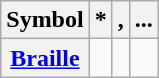<table class="wikitable" style="text-align:center">
<tr>
<th>Symbol</th>
<th>*</th>
<th>,</th>
<th>...</th>
</tr>
<tr>
<th><a href='#'>Braille</a></th>
<td></td>
<td></td>
<td></td>
</tr>
</table>
